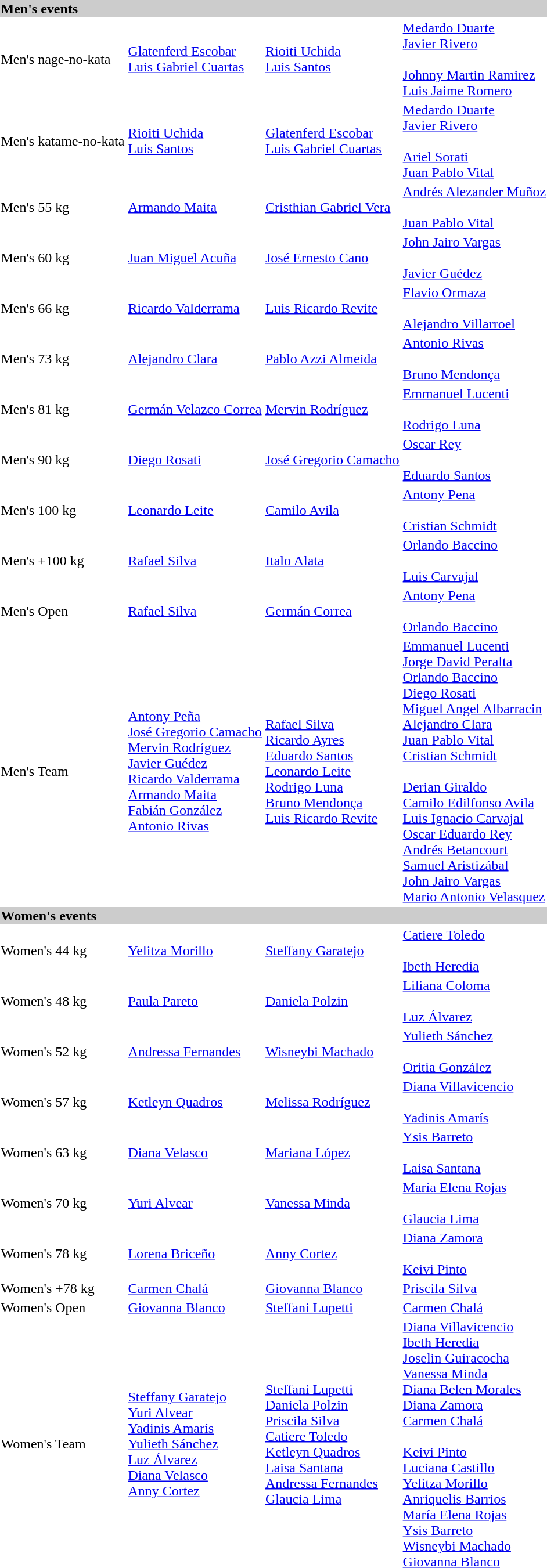<table>
<tr bgcolor="#cccccc">
<td colspan=4><strong>Men's events</strong></td>
</tr>
<tr>
<td>Men's nage-no-kata<br></td>
<td><a href='#'>Glatenferd Escobar</a><br><a href='#'>Luis Gabriel Cuartas</a><br><em></em></td>
<td><a href='#'>Rioiti Uchida</a><br><a href='#'>Luis Santos</a><br><em></em></td>
<td><a href='#'>Medardo Duarte</a><br><a href='#'>Javier Rivero</a><br><em></em><br><a href='#'>Johnny Martin Ramirez</a><br><a href='#'>Luis Jaime Romero</a><br><em></em></td>
</tr>
<tr>
<td>Men's katame-no-kata<br></td>
<td><a href='#'>Rioiti Uchida</a><br><a href='#'>Luis Santos</a><br><em></em></td>
<td><a href='#'>Glatenferd Escobar</a><br><a href='#'>Luis Gabriel Cuartas</a><br><em></em></td>
<td><a href='#'>Medardo Duarte</a><br><a href='#'>Javier Rivero</a><br><em></em><br><a href='#'>Ariel Sorati</a><br><a href='#'>Juan Pablo Vital</a><br><em></em></td>
</tr>
<tr>
<td>Men's 55 kg<br></td>
<td><a href='#'>Armando Maita</a><br><em></em></td>
<td><a href='#'>Cristhian Gabriel Vera</a><br><em></em></td>
<td><a href='#'>Andrés Alezander Muñoz</a><br><em></em><br><a href='#'>Juan Pablo Vital</a><br><em></em></td>
</tr>
<tr>
<td>Men's 60 kg<br></td>
<td><a href='#'>Juan Miguel Acuña</a><br><em></em></td>
<td><a href='#'>José Ernesto Cano</a><br><em></em></td>
<td><a href='#'>John Jairo Vargas</a><br><em></em><br><a href='#'>Javier Guédez</a><br><em></em></td>
</tr>
<tr>
<td>Men's 66 kg<br></td>
<td><a href='#'>Ricardo Valderrama</a><br><em></em></td>
<td><a href='#'>Luis Ricardo Revite</a><br><em></em></td>
<td><a href='#'>Flavio Ormaza</a><br><em></em><br><a href='#'>Alejandro Villarroel</a><br><em></em></td>
</tr>
<tr>
<td>Men's 73 kg<br></td>
<td><a href='#'>Alejandro Clara</a><br><em></em></td>
<td><a href='#'>Pablo Azzi Almeida</a><br><em></em></td>
<td><a href='#'>Antonio Rivas</a><br><em></em><br><a href='#'>Bruno Mendonça</a><br><em></em></td>
</tr>
<tr>
<td>Men's 81 kg<br></td>
<td><a href='#'>Germán Velazco Correa</a><br><em></em></td>
<td><a href='#'>Mervin Rodríguez</a><br><em></em></td>
<td><a href='#'>Emmanuel Lucenti</a><br><em></em><br><a href='#'>Rodrigo Luna</a><br><em></em></td>
</tr>
<tr>
<td>Men's 90 kg<br></td>
<td><a href='#'>Diego Rosati</a><br><em></em></td>
<td><a href='#'>José Gregorio Camacho</a><br><em></em></td>
<td><a href='#'>Oscar Rey</a><br><em></em><br><a href='#'>Eduardo Santos</a><br><em></em></td>
</tr>
<tr>
<td>Men's 100 kg<br></td>
<td><a href='#'>Leonardo Leite</a><br><em></em></td>
<td><a href='#'>Camilo Avila</a><br><em></em></td>
<td><a href='#'>Antony Pena</a><br><em></em><br><a href='#'>Cristian Schmidt</a><br><em></em></td>
</tr>
<tr>
<td>Men's +100 kg<br></td>
<td><a href='#'>Rafael Silva</a><br><em></em></td>
<td><a href='#'>Italo Alata</a><br><em></em></td>
<td><a href='#'>Orlando Baccino</a><br><em></em><br><a href='#'>Luis Carvajal</a><br><em></em></td>
</tr>
<tr>
<td>Men's Open<br></td>
<td><a href='#'>Rafael Silva</a><br><em></em></td>
<td><a href='#'>Germán Correa</a><br><em></em></td>
<td><a href='#'>Antony Pena</a><br><em></em><br><a href='#'>Orlando Baccino</a><br><em></em></td>
</tr>
<tr>
<td>Men's Team<br></td>
<td><a href='#'>Antony Peña</a><br><a href='#'>José Gregorio Camacho</a><br><a href='#'>Mervin Rodríguez</a><br><a href='#'>Javier Guédez</a><br><a href='#'>Ricardo Valderrama</a><br><a href='#'>Armando Maita</a><br><a href='#'>Fabián González</a><br><a href='#'>Antonio Rivas</a><br><em></em></td>
<td><a href='#'>Rafael Silva</a><br><a href='#'>Ricardo Ayres</a><br><a href='#'>Eduardo Santos</a><br><a href='#'>Leonardo Leite</a><br><a href='#'>Rodrigo Luna</a><br><a href='#'>Bruno Mendonça</a><br><a href='#'>Luis Ricardo Revite</a><br><em></em></td>
<td><a href='#'>Emmanuel Lucenti</a><br><a href='#'>Jorge David Peralta</a><br><a href='#'>Orlando Baccino</a><br><a href='#'>Diego Rosati</a><br><a href='#'>Miguel Angel Albarracin</a><br><a href='#'>Alejandro Clara</a><br><a href='#'>Juan Pablo Vital</a><br><a href='#'>Cristian Schmidt</a><br><em></em><br><a href='#'>Derian Giraldo</a><br><a href='#'>Camilo Edilfonso Avila</a><br><a href='#'>Luis Ignacio Carvajal</a><br><a href='#'>Oscar Eduardo Rey</a><br><a href='#'>Andrés Betancourt</a><br><a href='#'>Samuel Aristizábal</a><br><a href='#'>John Jairo Vargas</a><br><a href='#'>Mario Antonio Velasquez</a><br><em></em></td>
</tr>
<tr bgcolor="#cccccc">
<td colspan=4><strong>Women's events</strong></td>
</tr>
<tr>
<td>Women's 44 kg<br></td>
<td><a href='#'>Yelitza Morillo</a><br><em></em></td>
<td><a href='#'>Steffany Garatejo</a><br><em></em></td>
<td><a href='#'>Catiere Toledo</a><br><em></em><br><a href='#'>Ibeth Heredia</a><br><em></em></td>
</tr>
<tr>
<td>Women's 48 kg<br></td>
<td><a href='#'>Paula Pareto</a><br><em></em></td>
<td><a href='#'>Daniela Polzin</a><br><em></em></td>
<td><a href='#'>Liliana Coloma</a><br><em></em><br><a href='#'>Luz Álvarez</a><br><em></em></td>
</tr>
<tr>
<td>Women's 52 kg<br></td>
<td><a href='#'>Andressa Fernandes</a><br><em></em></td>
<td><a href='#'>Wisneybi Machado</a><br><em></em></td>
<td><a href='#'>Yulieth Sánchez</a><br><em></em><br><a href='#'>Oritia González</a><br><em></em></td>
</tr>
<tr>
<td>Women's 57 kg<br></td>
<td><a href='#'>Ketleyn Quadros</a><br><em></em></td>
<td><a href='#'>Melissa Rodríguez</a><br><em></em></td>
<td><a href='#'>Diana Villavicencio</a><br><em></em><br><a href='#'>Yadinis Amarís</a><br><em></em></td>
</tr>
<tr>
<td>Women's 63 kg<br></td>
<td><a href='#'>Diana Velasco</a><br><em></em></td>
<td><a href='#'>Mariana López</a><br><em></em></td>
<td><a href='#'>Ysis Barreto</a><br><em></em><br><a href='#'>Laisa Santana</a><br><em></em></td>
</tr>
<tr>
<td>Women's 70 kg<br></td>
<td><a href='#'>Yuri Alvear</a><br><em></em></td>
<td><a href='#'>Vanessa Minda</a><br><em></em></td>
<td><a href='#'>María Elena Rojas</a><br><em></em><br><a href='#'>Glaucia Lima</a><br><em></em></td>
</tr>
<tr>
<td>Women's 78 kg<br></td>
<td><a href='#'>Lorena Briceño</a><br><em></em></td>
<td><a href='#'>Anny Cortez</a><br><em></em></td>
<td><a href='#'>Diana Zamora</a><br><em></em><br><a href='#'>Keivi Pinto</a><br><em></em></td>
</tr>
<tr>
<td>Women's +78 kg<br></td>
<td><a href='#'>Carmen Chalá</a><br><em></em></td>
<td><a href='#'>Giovanna Blanco</a><br><em></em></td>
<td><a href='#'>Priscila Silva</a><br><em></em></td>
</tr>
<tr>
<td>Women's Open<br></td>
<td><a href='#'>Giovanna Blanco</a><br></td>
<td><a href='#'>Steffani Lupetti</a><br></td>
<td><a href='#'>Carmen Chalá</a><br></td>
</tr>
<tr>
<td>Women's Team<br></td>
<td><a href='#'>Steffany Garatejo</a><br><a href='#'>Yuri Alvear</a><br><a href='#'>Yadinis Amarís</a><br><a href='#'>Yulieth Sánchez</a><br><a href='#'>Luz Álvarez</a><br><a href='#'>Diana Velasco</a><br><a href='#'>Anny Cortez</a><br><em></em></td>
<td><a href='#'>Steffani Lupetti</a><br><a href='#'>Daniela Polzin</a><br><a href='#'>Priscila Silva</a><br><a href='#'>Catiere Toledo</a><br><a href='#'>Ketleyn Quadros</a><br><a href='#'>Laisa Santana</a><br><a href='#'>Andressa Fernandes</a><br><a href='#'>Glaucia Lima</a><br><em></em></td>
<td><a href='#'>Diana Villavicencio</a><br><a href='#'>Ibeth Heredia</a><br><a href='#'>Joselin Guiracocha</a><br><a href='#'>Vanessa Minda</a><br><a href='#'>Diana Belen Morales</a><br><a href='#'>Diana Zamora</a><br><a href='#'>Carmen Chalá</a><br><em></em><br><a href='#'>Keivi Pinto</a><br><a href='#'>Luciana Castillo</a><br><a href='#'>Yelitza Morillo</a><br><a href='#'>Anriquelis Barrios</a><br><a href='#'>María Elena Rojas</a><br><a href='#'>Ysis Barreto</a><br><a href='#'>Wisneybi Machado</a><br><a href='#'>Giovanna Blanco</a><br><em></em></td>
</tr>
</table>
